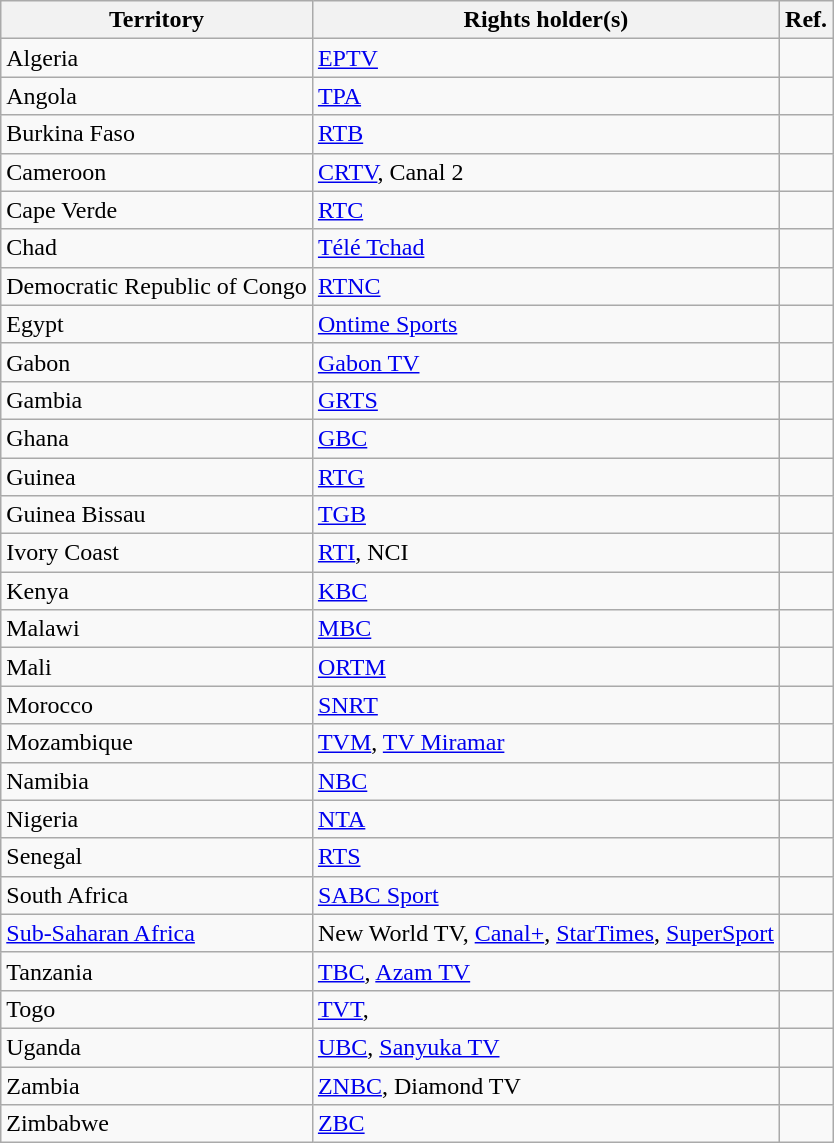<table class="wikitable">
<tr>
<th>Territory</th>
<th>Rights holder(s)</th>
<th>Ref.</th>
</tr>
<tr>
<td> Algeria</td>
<td><a href='#'>EPTV</a></td>
<td></td>
</tr>
<tr>
<td> Angola</td>
<td><a href='#'>TPA</a></td>
<td></td>
</tr>
<tr>
<td> Burkina Faso</td>
<td><a href='#'>RTB</a></td>
<td></td>
</tr>
<tr>
<td> Cameroon</td>
<td><a href='#'>CRTV</a>, Canal 2</td>
<td></td>
</tr>
<tr>
<td> Cape Verde</td>
<td><a href='#'>RTC</a></td>
<td></td>
</tr>
<tr>
<td> Chad</td>
<td><a href='#'>Télé Tchad</a></td>
<td></td>
</tr>
<tr>
<td> Democratic Republic of Congo</td>
<td><a href='#'>RTNC</a></td>
<td></td>
</tr>
<tr>
<td> Egypt</td>
<td><a href='#'>Ontime Sports</a></td>
<td></td>
</tr>
<tr>
<td> Gabon</td>
<td><a href='#'>Gabon TV</a></td>
<td></td>
</tr>
<tr>
<td> Gambia</td>
<td><a href='#'>GRTS</a></td>
<td></td>
</tr>
<tr>
<td> Ghana</td>
<td><a href='#'>GBC</a></td>
<td></td>
</tr>
<tr>
<td> Guinea</td>
<td><a href='#'>RTG</a></td>
<td></td>
</tr>
<tr>
<td> Guinea Bissau</td>
<td><a href='#'>TGB</a></td>
<td></td>
</tr>
<tr>
<td> Ivory Coast</td>
<td><a href='#'>RTI</a>, NCI</td>
<td></td>
</tr>
<tr>
<td> Kenya</td>
<td><a href='#'>KBC</a></td>
<td></td>
</tr>
<tr>
<td> Malawi</td>
<td><a href='#'>MBC</a></td>
<td></td>
</tr>
<tr>
<td> Mali</td>
<td><a href='#'>ORTM</a></td>
<td></td>
</tr>
<tr>
<td> Morocco</td>
<td><a href='#'>SNRT</a></td>
<td></td>
</tr>
<tr>
<td> Mozambique</td>
<td><a href='#'>TVM</a>, <a href='#'>TV Miramar</a></td>
<td></td>
</tr>
<tr>
<td> Namibia</td>
<td><a href='#'>NBC</a></td>
<td></td>
</tr>
<tr>
<td> Nigeria</td>
<td><a href='#'>NTA</a></td>
<td></td>
</tr>
<tr>
<td> Senegal</td>
<td><a href='#'>RTS</a></td>
<td></td>
</tr>
<tr>
<td> South Africa</td>
<td><a href='#'>SABC Sport</a></td>
<td></td>
</tr>
<tr>
<td> <a href='#'>Sub-Saharan Africa</a></td>
<td>New World TV, <a href='#'>Canal+</a>, <a href='#'>StarTimes</a>, <a href='#'>SuperSport</a></td>
<td></td>
</tr>
<tr>
<td> Tanzania</td>
<td><a href='#'>TBC</a>, <a href='#'>Azam TV</a></td>
<td></td>
</tr>
<tr>
<td> Togo</td>
<td><a href='#'>TVT</a>, </td>
<td></td>
</tr>
<tr>
<td> Uganda</td>
<td><a href='#'>UBC</a>, <a href='#'>Sanyuka TV</a></td>
<td></td>
</tr>
<tr>
<td> Zambia</td>
<td><a href='#'>ZNBC</a>, Diamond TV</td>
<td></td>
</tr>
<tr>
<td> Zimbabwe</td>
<td><a href='#'>ZBC</a></td>
<td></td>
</tr>
</table>
